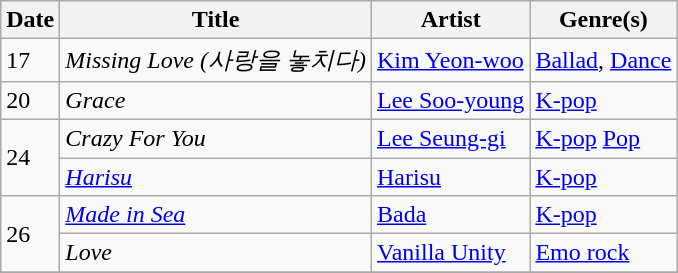<table class="wikitable" style="text-align: left;">
<tr>
<th>Date</th>
<th>Title</th>
<th>Artist</th>
<th>Genre(s)</th>
</tr>
<tr>
<td>17</td>
<td><em>Missing Love (사랑을 놓치다)</em></td>
<td><a href='#'>Kim Yeon-woo</a></td>
<td><a href='#'>Ballad</a>, <a href='#'>Dance</a></td>
</tr>
<tr>
<td>20</td>
<td><em>Grace</em></td>
<td><a href='#'>Lee Soo-young</a></td>
<td><a href='#'>K-pop</a></td>
</tr>
<tr>
<td rowspan="2">24</td>
<td><em>Crazy For You</em></td>
<td><a href='#'>Lee Seung-gi</a></td>
<td><a href='#'>K-pop</a> <a href='#'>Pop</a></td>
</tr>
<tr>
<td><em><a href='#'>Harisu</a></em></td>
<td><a href='#'>Harisu</a></td>
<td><a href='#'>K-pop</a></td>
</tr>
<tr>
<td rowspan="2">26</td>
<td><em><a href='#'>Made in Sea</a></em></td>
<td><a href='#'>Bada</a></td>
<td><a href='#'>K-pop</a></td>
</tr>
<tr>
<td><em>Love</em></td>
<td><a href='#'>Vanilla Unity</a></td>
<td><a href='#'>Emo rock</a></td>
</tr>
<tr>
</tr>
</table>
